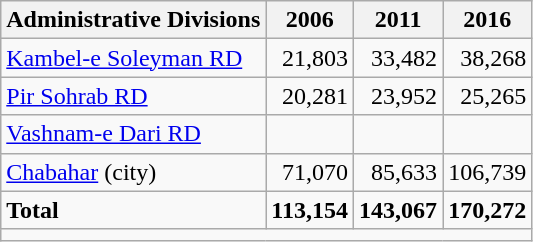<table class="wikitable">
<tr>
<th>Administrative Divisions</th>
<th>2006</th>
<th>2011</th>
<th>2016</th>
</tr>
<tr>
<td><a href='#'>Kambel-e Soleyman RD</a></td>
<td style="text-align: right;">21,803</td>
<td style="text-align: right;">33,482</td>
<td style="text-align: right;">38,268</td>
</tr>
<tr>
<td><a href='#'>Pir Sohrab RD</a></td>
<td style="text-align: right;">20,281</td>
<td style="text-align: right;">23,952</td>
<td style="text-align: right;">25,265</td>
</tr>
<tr>
<td><a href='#'>Vashnam-e Dari RD</a></td>
<td style="text-align: right;"></td>
<td style="text-align: right;"></td>
<td style="text-align: right;"></td>
</tr>
<tr>
<td><a href='#'>Chabahar</a> (city)</td>
<td style="text-align: right;">71,070</td>
<td style="text-align: right;">85,633</td>
<td style="text-align: right;">106,739</td>
</tr>
<tr>
<td><strong>Total</strong></td>
<td style="text-align: right;"><strong>113,154</strong></td>
<td style="text-align: right;"><strong>143,067</strong></td>
<td style="text-align: right;"><strong>170,272</strong></td>
</tr>
<tr>
<td colspan=4></td>
</tr>
</table>
